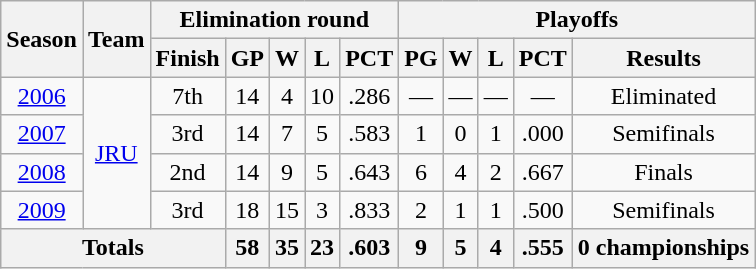<table class=wikitable style="text-align:center">
<tr>
<th rowspan=2>Season</th>
<th rowspan="2">Team</th>
<th colspan="5">Elimination round</th>
<th colspan="5">Playoffs</th>
</tr>
<tr>
<th>Finish</th>
<th>GP</th>
<th>W</th>
<th>L</th>
<th>PCT</th>
<th>PG</th>
<th>W</th>
<th>L</th>
<th>PCT</th>
<th>Results</th>
</tr>
<tr>
<td><a href='#'>2006</a></td>
<td rowspan="4"><a href='#'>JRU</a></td>
<td>7th</td>
<td>14</td>
<td>4</td>
<td>10</td>
<td>.286</td>
<td>—</td>
<td>—</td>
<td>—</td>
<td>—</td>
<td>Eliminated</td>
</tr>
<tr>
<td><a href='#'>2007</a></td>
<td>3rd</td>
<td>14</td>
<td>7</td>
<td>5</td>
<td>.583</td>
<td>1</td>
<td>0</td>
<td>1</td>
<td>.000</td>
<td>Semifinals</td>
</tr>
<tr>
<td><a href='#'>2008</a></td>
<td>2nd</td>
<td>14</td>
<td>9</td>
<td>5</td>
<td>.643</td>
<td>6</td>
<td>4</td>
<td>2</td>
<td>.667</td>
<td>Finals</td>
</tr>
<tr>
<td><a href='#'>2009</a></td>
<td>3rd</td>
<td>18</td>
<td>15</td>
<td>3</td>
<td>.833</td>
<td>2</td>
<td>1</td>
<td>1</td>
<td>.500</td>
<td>Semifinals</td>
</tr>
<tr>
<th colspan="3">Totals</th>
<th>58</th>
<th>35</th>
<th>23</th>
<th>.603</th>
<th>9</th>
<th>5</th>
<th>4</th>
<th>.555</th>
<th>0 championships</th>
</tr>
</table>
